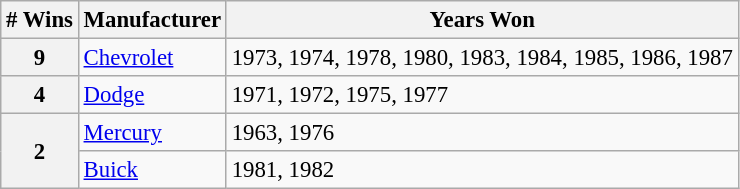<table class="wikitable" style="font-size: 95%;">
<tr>
<th># Wins</th>
<th>Manufacturer</th>
<th>Years Won</th>
</tr>
<tr>
<th>9</th>
<td><a href='#'>Chevrolet</a></td>
<td>1973, 1974, 1978, 1980, 1983, 1984, 1985, 1986, 1987</td>
</tr>
<tr>
<th>4</th>
<td><a href='#'>Dodge</a></td>
<td>1971, 1972, 1975, 1977</td>
</tr>
<tr>
<th rowspan="2">2</th>
<td><a href='#'>Mercury</a></td>
<td>1963, 1976</td>
</tr>
<tr>
<td><a href='#'>Buick</a></td>
<td>1981, 1982</td>
</tr>
</table>
